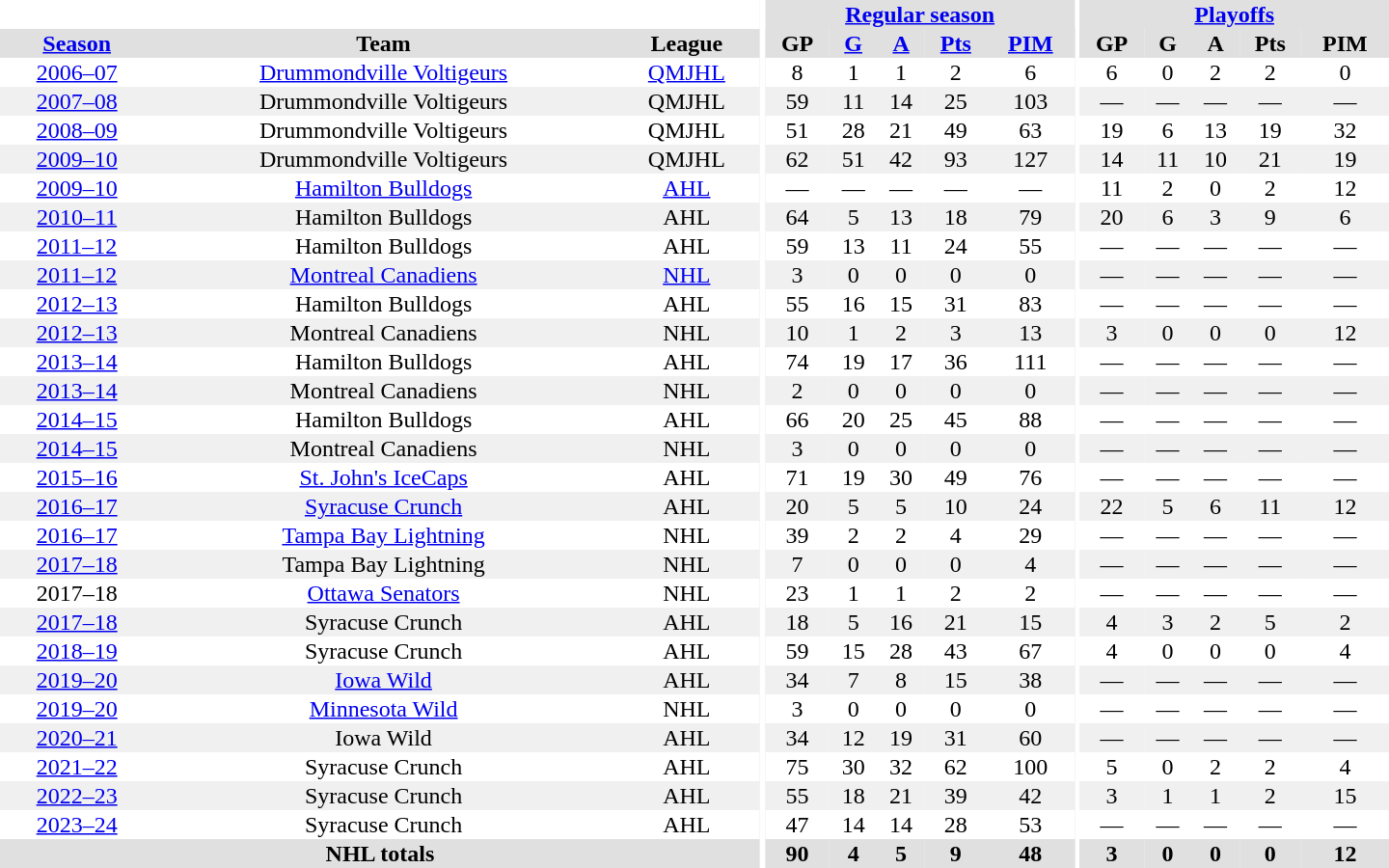<table border="0" cellpadding="1" cellspacing="0" style="text-align:center; width:60em">
<tr bgcolor="#e0e0e0">
<th colspan="3" bgcolor="#ffffff"></th>
<th rowspan="99" bgcolor="#ffffff"></th>
<th colspan="5"><a href='#'>Regular season</a></th>
<th rowspan="99" bgcolor="#ffffff"></th>
<th colspan="5"><a href='#'>Playoffs</a></th>
</tr>
<tr bgcolor="#e0e0e0">
<th><a href='#'>Season</a></th>
<th>Team</th>
<th>League</th>
<th>GP</th>
<th><a href='#'>G</a></th>
<th><a href='#'>A</a></th>
<th><a href='#'>Pts</a></th>
<th><a href='#'>PIM</a></th>
<th>GP</th>
<th>G</th>
<th>A</th>
<th>Pts</th>
<th>PIM</th>
</tr>
<tr ALIGN="center">
<td><a href='#'>2006–07</a></td>
<td><a href='#'>Drummondville Voltigeurs</a></td>
<td><a href='#'>QMJHL</a></td>
<td>8</td>
<td>1</td>
<td>1</td>
<td>2</td>
<td>6</td>
<td>6</td>
<td>0</td>
<td>2</td>
<td>2</td>
<td>0</td>
</tr>
<tr ALIGN="center" bgcolor="#f0f0f0">
<td><a href='#'>2007–08</a></td>
<td>Drummondville Voltigeurs</td>
<td>QMJHL</td>
<td>59</td>
<td>11</td>
<td>14</td>
<td>25</td>
<td>103</td>
<td>—</td>
<td>—</td>
<td>—</td>
<td>—</td>
<td>—</td>
</tr>
<tr ALIGN="center">
<td><a href='#'>2008–09</a></td>
<td>Drummondville Voltigeurs</td>
<td>QMJHL</td>
<td>51</td>
<td>28</td>
<td>21</td>
<td>49</td>
<td>63</td>
<td>19</td>
<td>6</td>
<td>13</td>
<td>19</td>
<td>32</td>
</tr>
<tr ALIGN="center" bgcolor="#f0f0f0">
<td><a href='#'>2009–10</a></td>
<td>Drummondville Voltigeurs</td>
<td>QMJHL</td>
<td>62</td>
<td>51</td>
<td>42</td>
<td>93</td>
<td>127</td>
<td>14</td>
<td>11</td>
<td>10</td>
<td>21</td>
<td>19</td>
</tr>
<tr ALIGN="center">
<td><a href='#'>2009–10</a></td>
<td><a href='#'>Hamilton Bulldogs</a></td>
<td><a href='#'>AHL</a></td>
<td>—</td>
<td>—</td>
<td>—</td>
<td>—</td>
<td>—</td>
<td>11</td>
<td>2</td>
<td>0</td>
<td>2</td>
<td>12</td>
</tr>
<tr ALIGN="center" bgcolor="#f0f0f0">
<td><a href='#'>2010–11</a></td>
<td>Hamilton Bulldogs</td>
<td>AHL</td>
<td>64</td>
<td>5</td>
<td>13</td>
<td>18</td>
<td>79</td>
<td>20</td>
<td>6</td>
<td>3</td>
<td>9</td>
<td>6</td>
</tr>
<tr ALIGN="center">
<td><a href='#'>2011–12</a></td>
<td>Hamilton Bulldogs</td>
<td>AHL</td>
<td>59</td>
<td>13</td>
<td>11</td>
<td>24</td>
<td>55</td>
<td>—</td>
<td>—</td>
<td>—</td>
<td>—</td>
<td>—</td>
</tr>
<tr ALIGN="center" bgcolor="#f0f0f0">
<td><a href='#'>2011–12</a></td>
<td><a href='#'>Montreal Canadiens</a></td>
<td><a href='#'>NHL</a></td>
<td>3</td>
<td>0</td>
<td>0</td>
<td>0</td>
<td>0</td>
<td>—</td>
<td>—</td>
<td>—</td>
<td>—</td>
<td>—</td>
</tr>
<tr ALIGN="center">
<td><a href='#'>2012–13</a></td>
<td>Hamilton Bulldogs</td>
<td>AHL</td>
<td>55</td>
<td>16</td>
<td>15</td>
<td>31</td>
<td>83</td>
<td>—</td>
<td>—</td>
<td>—</td>
<td>—</td>
<td>—</td>
</tr>
<tr ALIGN="center" bgcolor="#f0f0f0">
<td><a href='#'>2012–13</a></td>
<td>Montreal Canadiens</td>
<td>NHL</td>
<td>10</td>
<td>1</td>
<td>2</td>
<td>3</td>
<td>13</td>
<td>3</td>
<td>0</td>
<td>0</td>
<td>0</td>
<td>12</td>
</tr>
<tr ALIGN="center">
<td><a href='#'>2013–14</a></td>
<td>Hamilton Bulldogs</td>
<td>AHL</td>
<td>74</td>
<td>19</td>
<td>17</td>
<td>36</td>
<td>111</td>
<td>—</td>
<td>—</td>
<td>—</td>
<td>—</td>
<td>—</td>
</tr>
<tr ALIGN="center" bgcolor="#f0f0f0">
<td><a href='#'>2013–14</a></td>
<td>Montreal Canadiens</td>
<td>NHL</td>
<td>2</td>
<td>0</td>
<td>0</td>
<td>0</td>
<td>0</td>
<td>—</td>
<td>—</td>
<td>—</td>
<td>—</td>
<td>—</td>
</tr>
<tr ALIGN="center">
<td><a href='#'>2014–15</a></td>
<td>Hamilton Bulldogs</td>
<td>AHL</td>
<td>66</td>
<td>20</td>
<td>25</td>
<td>45</td>
<td>88</td>
<td>—</td>
<td>—</td>
<td>—</td>
<td>—</td>
<td>—</td>
</tr>
<tr ALIGN="center" bgcolor="#f0f0f0">
<td><a href='#'>2014–15</a></td>
<td>Montreal Canadiens</td>
<td>NHL</td>
<td>3</td>
<td>0</td>
<td>0</td>
<td>0</td>
<td>0</td>
<td>—</td>
<td>—</td>
<td>—</td>
<td>—</td>
<td>—</td>
</tr>
<tr ALIGN="center">
<td><a href='#'>2015–16</a></td>
<td><a href='#'>St. John's IceCaps</a></td>
<td>AHL</td>
<td>71</td>
<td>19</td>
<td>30</td>
<td>49</td>
<td>76</td>
<td>—</td>
<td>—</td>
<td>—</td>
<td>—</td>
<td>—</td>
</tr>
<tr ALIGN="center" bgcolor="#f0f0f0">
<td><a href='#'>2016–17</a></td>
<td><a href='#'>Syracuse Crunch</a></td>
<td>AHL</td>
<td>20</td>
<td>5</td>
<td>5</td>
<td>10</td>
<td>24</td>
<td>22</td>
<td>5</td>
<td>6</td>
<td>11</td>
<td>12</td>
</tr>
<tr ALIGN="center">
<td><a href='#'>2016–17</a></td>
<td><a href='#'>Tampa Bay Lightning</a></td>
<td>NHL</td>
<td>39</td>
<td>2</td>
<td>2</td>
<td>4</td>
<td>29</td>
<td>—</td>
<td>—</td>
<td>—</td>
<td>—</td>
<td>—</td>
</tr>
<tr ALIGN="center" bgcolor="#f0f0f0">
<td><a href='#'>2017–18</a></td>
<td>Tampa Bay Lightning</td>
<td>NHL</td>
<td>7</td>
<td>0</td>
<td>0</td>
<td>0</td>
<td>4</td>
<td>—</td>
<td>—</td>
<td>—</td>
<td>—</td>
<td>—</td>
</tr>
<tr ALIGN="center">
<td>2017–18</td>
<td><a href='#'>Ottawa Senators</a></td>
<td>NHL</td>
<td>23</td>
<td>1</td>
<td>1</td>
<td>2</td>
<td>2</td>
<td>—</td>
<td>—</td>
<td>—</td>
<td>—</td>
<td>—</td>
</tr>
<tr ALIGN="center" bgcolor="#f0f0f0">
<td><a href='#'>2017–18</a></td>
<td>Syracuse Crunch</td>
<td>AHL</td>
<td>18</td>
<td>5</td>
<td>16</td>
<td>21</td>
<td>15</td>
<td>4</td>
<td>3</td>
<td>2</td>
<td>5</td>
<td>2</td>
</tr>
<tr ALIGN="center">
<td><a href='#'>2018–19</a></td>
<td>Syracuse Crunch</td>
<td>AHL</td>
<td>59</td>
<td>15</td>
<td>28</td>
<td>43</td>
<td>67</td>
<td>4</td>
<td>0</td>
<td>0</td>
<td>0</td>
<td>4</td>
</tr>
<tr style="background:#f0f0f0;">
<td><a href='#'>2019–20</a></td>
<td><a href='#'>Iowa Wild</a></td>
<td>AHL</td>
<td>34</td>
<td>7</td>
<td>8</td>
<td>15</td>
<td>38</td>
<td>—</td>
<td>—</td>
<td>—</td>
<td>—</td>
<td>—</td>
</tr>
<tr>
<td><a href='#'>2019–20</a></td>
<td><a href='#'>Minnesota Wild</a></td>
<td>NHL</td>
<td>3</td>
<td>0</td>
<td>0</td>
<td>0</td>
<td>0</td>
<td>—</td>
<td>—</td>
<td>—</td>
<td>—</td>
<td>—</td>
</tr>
<tr style="background:#f0f0f0;">
<td><a href='#'>2020–21</a></td>
<td>Iowa Wild</td>
<td>AHL</td>
<td>34</td>
<td>12</td>
<td>19</td>
<td>31</td>
<td>60</td>
<td>—</td>
<td>—</td>
<td>—</td>
<td>—</td>
<td>—</td>
</tr>
<tr>
<td><a href='#'>2021–22</a></td>
<td>Syracuse Crunch</td>
<td>AHL</td>
<td>75</td>
<td>30</td>
<td>32</td>
<td>62</td>
<td>100</td>
<td>5</td>
<td>0</td>
<td>2</td>
<td>2</td>
<td>4</td>
</tr>
<tr style="background:#f0f0f0;">
<td><a href='#'>2022–23</a></td>
<td>Syracuse Crunch</td>
<td>AHL</td>
<td>55</td>
<td>18</td>
<td>21</td>
<td>39</td>
<td>42</td>
<td>3</td>
<td>1</td>
<td>1</td>
<td>2</td>
<td>15</td>
</tr>
<tr>
<td><a href='#'>2023–24</a></td>
<td>Syracuse Crunch</td>
<td>AHL</td>
<td>47</td>
<td>14</td>
<td>14</td>
<td>28</td>
<td>53</td>
<td>—</td>
<td>—</td>
<td>—</td>
<td>—</td>
<td>—</td>
</tr>
<tr ALIGN="center" bgcolor="#e0e0e0">
<th colspan="3">NHL totals</th>
<th>90</th>
<th>4</th>
<th>5</th>
<th>9</th>
<th>48</th>
<th>3</th>
<th>0</th>
<th>0</th>
<th>0</th>
<th>12</th>
</tr>
</table>
